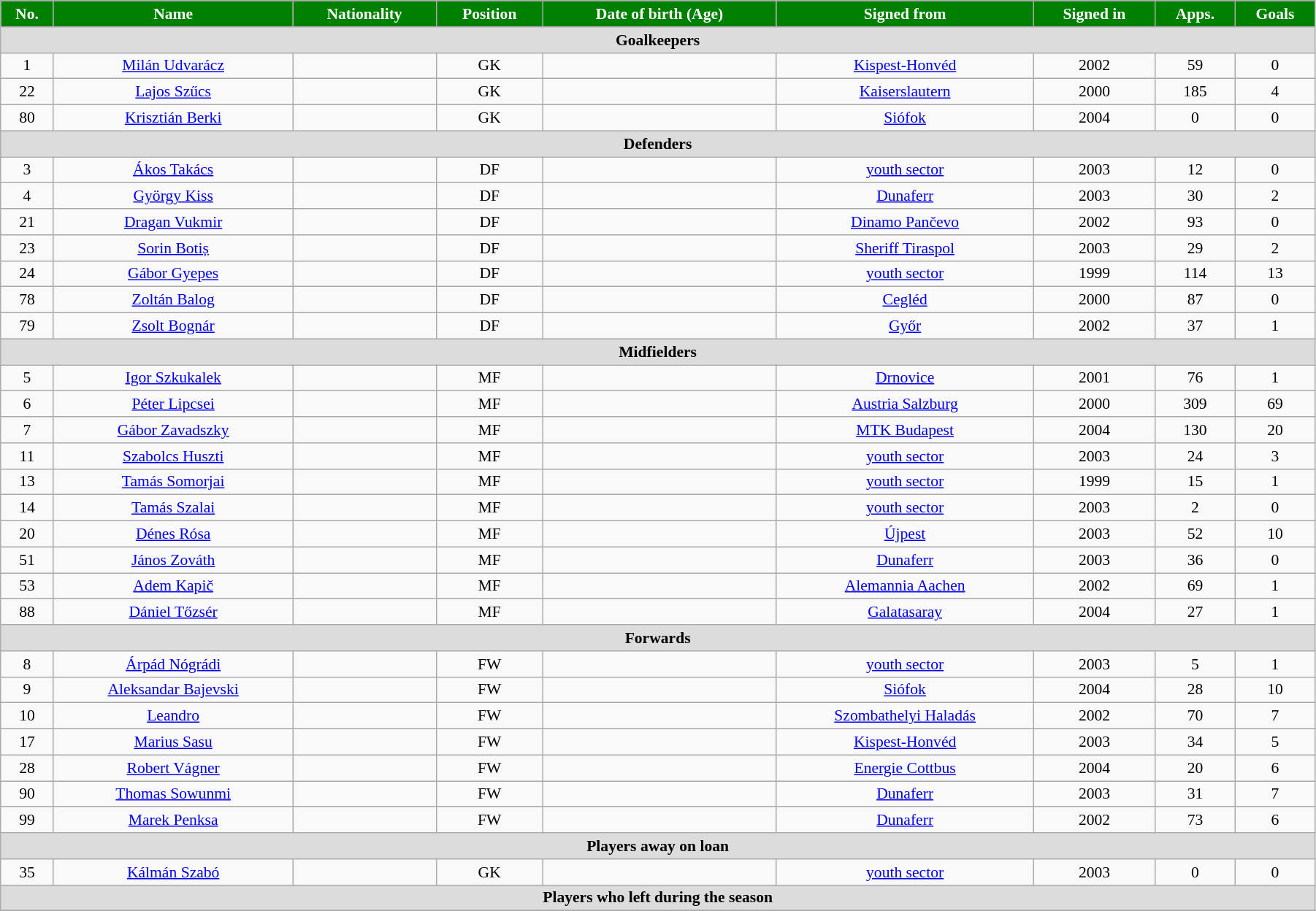<table class="wikitable"  style="text-align:center; font-size:90%; width:95%;">
<tr>
<th style="background:green; color:white; text-align:center;">No.</th>
<th style="background:green; color:white; text-align:center;">Name</th>
<th style="background:green; color:white; text-align:center;">Nationality</th>
<th style="background:green; color:white; text-align:center;">Position</th>
<th style="background:green; color:white; text-align:center;">Date of birth (Age)</th>
<th style="background:green; color:white; text-align:center;">Signed from</th>
<th style="background:green; color:white; text-align:center;">Signed in</th>
<th style="background:green; color:white; text-align:center;">Apps.</th>
<th style="background:green; color:white; text-align:center;">Goals</th>
</tr>
<tr>
<th colspan="11"  style="background:#dcdcdc; text-align:center;">Goalkeepers</th>
</tr>
<tr>
<td>1</td>
<td><a href='#'>Milán Udvarácz</a></td>
<td></td>
<td>GK</td>
<td></td>
<td><a href='#'>Kispest-Honvéd</a></td>
<td>2002</td>
<td>59</td>
<td>0</td>
</tr>
<tr>
<td>22</td>
<td><a href='#'>Lajos Szűcs</a></td>
<td></td>
<td>GK</td>
<td></td>
<td><a href='#'>Kaiserslautern</a></td>
<td>2000</td>
<td>185</td>
<td>4</td>
</tr>
<tr>
<td>80</td>
<td><a href='#'>Krisztián Berki</a></td>
<td></td>
<td>GK</td>
<td></td>
<td><a href='#'>Siófok</a></td>
<td>2004</td>
<td>0</td>
<td>0</td>
</tr>
<tr>
<th colspan="11"  style="background:#dcdcdc; text-align:center;">Defenders</th>
</tr>
<tr>
<td>3</td>
<td><a href='#'>Ákos Takács</a></td>
<td></td>
<td>DF</td>
<td></td>
<td><a href='#'>youth sector</a></td>
<td>2003</td>
<td>12</td>
<td>0</td>
</tr>
<tr>
<td>4</td>
<td><a href='#'>György Kiss</a></td>
<td></td>
<td>DF</td>
<td></td>
<td><a href='#'>Dunaferr</a></td>
<td>2003</td>
<td>30</td>
<td>2</td>
</tr>
<tr>
<td>21</td>
<td><a href='#'>Dragan Vukmir</a></td>
<td></td>
<td>DF</td>
<td></td>
<td><a href='#'>Dinamo Pančevo</a></td>
<td>2002</td>
<td>93</td>
<td>0</td>
</tr>
<tr>
<td>23</td>
<td><a href='#'>Sorin Botiș</a></td>
<td></td>
<td>DF</td>
<td></td>
<td><a href='#'>Sheriff Tiraspol</a></td>
<td>2003</td>
<td>29</td>
<td>2</td>
</tr>
<tr>
<td>24</td>
<td><a href='#'>Gábor Gyepes</a></td>
<td></td>
<td>DF</td>
<td></td>
<td><a href='#'>youth sector</a></td>
<td>1999</td>
<td>114</td>
<td>13</td>
</tr>
<tr>
<td>78</td>
<td><a href='#'>Zoltán Balog</a></td>
<td></td>
<td>DF</td>
<td></td>
<td><a href='#'>Cegléd</a></td>
<td>2000</td>
<td>87</td>
<td>0</td>
</tr>
<tr>
<td>79</td>
<td><a href='#'>Zsolt Bognár</a></td>
<td></td>
<td>DF</td>
<td></td>
<td><a href='#'>Győr</a></td>
<td>2002</td>
<td>37</td>
<td>1</td>
</tr>
<tr>
<th colspan="11"  style="background:#dcdcdc; text-align:center;">Midfielders</th>
</tr>
<tr>
<td>5</td>
<td><a href='#'>Igor Szkukalek</a></td>
<td></td>
<td>MF</td>
<td></td>
<td><a href='#'>Drnovice</a></td>
<td>2001</td>
<td>76</td>
<td>1</td>
</tr>
<tr>
<td>6</td>
<td><a href='#'>Péter Lipcsei</a></td>
<td></td>
<td>MF</td>
<td></td>
<td><a href='#'>Austria Salzburg</a></td>
<td>2000</td>
<td>309</td>
<td>69</td>
</tr>
<tr>
<td>7</td>
<td><a href='#'>Gábor Zavadszky</a></td>
<td></td>
<td>MF</td>
<td></td>
<td><a href='#'>MTK Budapest</a></td>
<td>2004</td>
<td>130</td>
<td>20</td>
</tr>
<tr>
<td>11</td>
<td><a href='#'>Szabolcs Huszti</a></td>
<td></td>
<td>MF</td>
<td></td>
<td><a href='#'>youth sector</a></td>
<td>2003</td>
<td>24</td>
<td>3</td>
</tr>
<tr>
<td>13</td>
<td><a href='#'>Tamás Somorjai</a></td>
<td></td>
<td>MF</td>
<td></td>
<td><a href='#'>youth sector</a></td>
<td>1999</td>
<td>15</td>
<td>1</td>
</tr>
<tr>
<td>14</td>
<td><a href='#'>Tamás Szalai</a></td>
<td></td>
<td>MF</td>
<td></td>
<td><a href='#'>youth sector</a></td>
<td>2003</td>
<td>2</td>
<td>0</td>
</tr>
<tr>
<td>20</td>
<td><a href='#'>Dénes Rósa</a></td>
<td></td>
<td>MF</td>
<td></td>
<td><a href='#'>Újpest</a></td>
<td>2003</td>
<td>52</td>
<td>10</td>
</tr>
<tr>
<td>51</td>
<td><a href='#'>János Zováth</a></td>
<td></td>
<td>MF</td>
<td></td>
<td><a href='#'>Dunaferr</a></td>
<td>2003</td>
<td>36</td>
<td>0</td>
</tr>
<tr>
<td>53</td>
<td><a href='#'>Adem Kapič</a></td>
<td></td>
<td>MF</td>
<td></td>
<td><a href='#'>Alemannia Aachen</a></td>
<td>2002</td>
<td>69</td>
<td>1</td>
</tr>
<tr>
<td>88</td>
<td><a href='#'>Dániel Tőzsér</a></td>
<td></td>
<td>MF</td>
<td></td>
<td><a href='#'>Galatasaray</a></td>
<td>2004</td>
<td>27</td>
<td>1</td>
</tr>
<tr>
<th colspan="11"  style="background:#dcdcdc; text-align:center;">Forwards</th>
</tr>
<tr>
<td>8</td>
<td><a href='#'>Árpád Nógrádi</a></td>
<td></td>
<td>FW</td>
<td></td>
<td><a href='#'>youth sector</a></td>
<td>2003</td>
<td>5</td>
<td>1</td>
</tr>
<tr>
<td>9</td>
<td><a href='#'>Aleksandar Bajevski</a></td>
<td></td>
<td>FW</td>
<td></td>
<td><a href='#'>Siófok</a></td>
<td>2004</td>
<td>28</td>
<td>10</td>
</tr>
<tr>
<td>10</td>
<td><a href='#'>Leandro</a></td>
<td></td>
<td>FW</td>
<td></td>
<td><a href='#'>Szombathelyi Haladás</a></td>
<td>2002</td>
<td>70</td>
<td>7</td>
</tr>
<tr>
<td>17</td>
<td><a href='#'>Marius Sasu</a></td>
<td></td>
<td>FW</td>
<td></td>
<td><a href='#'>Kispest-Honvéd</a></td>
<td>2003</td>
<td>34</td>
<td>5</td>
</tr>
<tr>
<td>28</td>
<td><a href='#'>Robert Vágner</a></td>
<td></td>
<td>FW</td>
<td></td>
<td><a href='#'>Energie Cottbus</a></td>
<td>2004</td>
<td>20</td>
<td>6</td>
</tr>
<tr>
<td>90</td>
<td><a href='#'>Thomas Sowunmi</a></td>
<td></td>
<td>FW</td>
<td></td>
<td><a href='#'>Dunaferr</a></td>
<td>2003</td>
<td>31</td>
<td>7</td>
</tr>
<tr>
<td>99</td>
<td><a href='#'>Marek Penksa</a></td>
<td></td>
<td>FW</td>
<td></td>
<td><a href='#'>Dunaferr</a></td>
<td>2002</td>
<td>73</td>
<td>6</td>
</tr>
<tr>
<th colspan="11"  style="background:#dcdcdc; text-align:center;">Players away on loan</th>
</tr>
<tr>
<td>35</td>
<td><a href='#'>Kálmán Szabó</a></td>
<td></td>
<td>GK</td>
<td></td>
<td><a href='#'>youth sector</a></td>
<td>2003</td>
<td>0</td>
<td>0</td>
</tr>
<tr>
<th colspan="11"  style="background:#dcdcdc; text-align:center;">Players who left during the season</th>
</tr>
<tr>
</tr>
</table>
